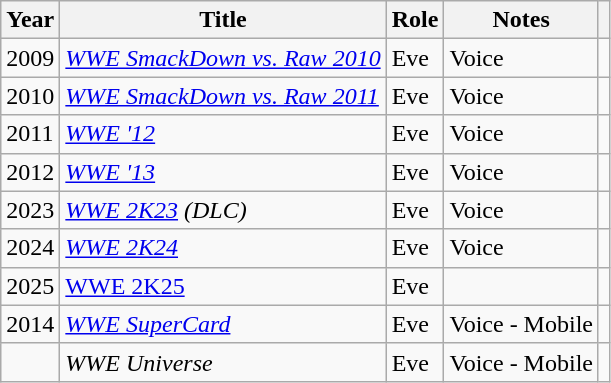<table class="wikitable sortable">
<tr>
<th>Year</th>
<th>Title</th>
<th>Role</th>
<th class="unsortable">Notes</th>
<th class="unsortable"></th>
</tr>
<tr>
<td>2009</td>
<td><em><a href='#'>WWE SmackDown vs. Raw 2010</a></em></td>
<td>Eve</td>
<td>Voice</td>
<td></td>
</tr>
<tr>
<td>2010</td>
<td><em><a href='#'>WWE SmackDown vs. Raw 2011</a></em></td>
<td>Eve</td>
<td>Voice</td>
<td></td>
</tr>
<tr>
<td>2011</td>
<td><em><a href='#'>WWE '12</a></em></td>
<td>Eve</td>
<td>Voice</td>
<td></td>
</tr>
<tr>
<td>2012</td>
<td><em><a href='#'>WWE '13</a></em></td>
<td>Eve</td>
<td>Voice</td>
<td></td>
</tr>
<tr>
<td>2023</td>
<td><em><a href='#'>WWE 2K23</a> (DLC)</em></td>
<td>Eve</td>
<td>Voice</td>
<td></td>
</tr>
<tr>
<td>2024</td>
<td><em><a href='#'>WWE 2K24</a></em></td>
<td>Eve</td>
<td>Voice</td>
<td></td>
</tr>
<tr>
<td>2025</td>
<td><a href='#'>WWE 2K25</a></td>
<td>Eve</td>
<td></td>
<td></td>
</tr>
<tr>
<td>2014</td>
<td><em><a href='#'>WWE SuperCard</a></em></td>
<td>Eve</td>
<td>Voice - Mobile</td>
<td></td>
</tr>
<tr>
<td></td>
<td><em>WWE Universe</em></td>
<td>Eve</td>
<td>Voice - Mobile</td>
<td></td>
</tr>
</table>
